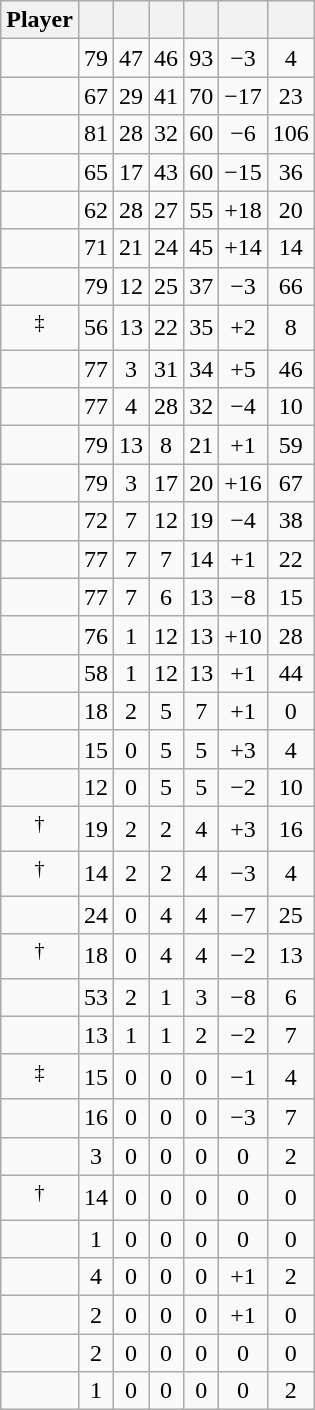<table class="wikitable sortable" style="text-align:center;">
<tr>
<th>Player</th>
<th></th>
<th></th>
<th></th>
<th></th>
<th data-sort-type="number"></th>
<th></th>
</tr>
<tr>
<td></td>
<td>79</td>
<td>47</td>
<td>46</td>
<td>93</td>
<td>−3</td>
<td>4</td>
</tr>
<tr>
<td></td>
<td>67</td>
<td>29</td>
<td>41</td>
<td>70</td>
<td>−17</td>
<td>23</td>
</tr>
<tr>
<td></td>
<td>81</td>
<td>28</td>
<td>32</td>
<td>60</td>
<td>−6</td>
<td>106</td>
</tr>
<tr>
<td></td>
<td>65</td>
<td>17</td>
<td>43</td>
<td>60</td>
<td>−15</td>
<td>36</td>
</tr>
<tr>
<td></td>
<td>62</td>
<td>28</td>
<td>27</td>
<td>55</td>
<td>+18</td>
<td>20</td>
</tr>
<tr>
<td></td>
<td>71</td>
<td>21</td>
<td>24</td>
<td>45</td>
<td>+14</td>
<td>14</td>
</tr>
<tr>
<td></td>
<td>79</td>
<td>12</td>
<td>25</td>
<td>37</td>
<td>−3</td>
<td>66</td>
</tr>
<tr>
<td><sup>‡</sup></td>
<td>56</td>
<td>13</td>
<td>22</td>
<td>35</td>
<td>+2</td>
<td>8</td>
</tr>
<tr>
<td></td>
<td>77</td>
<td>3</td>
<td>31</td>
<td>34</td>
<td>+5</td>
<td>46</td>
</tr>
<tr>
<td></td>
<td>77</td>
<td>4</td>
<td>28</td>
<td>32</td>
<td>−4</td>
<td>10</td>
</tr>
<tr>
<td></td>
<td>79</td>
<td>13</td>
<td>8</td>
<td>21</td>
<td>+1</td>
<td>59</td>
</tr>
<tr>
<td></td>
<td>79</td>
<td>3</td>
<td>17</td>
<td>20</td>
<td>+16</td>
<td>67</td>
</tr>
<tr>
<td></td>
<td>72</td>
<td>7</td>
<td>12</td>
<td>19</td>
<td>−4</td>
<td>38</td>
</tr>
<tr>
<td></td>
<td>77</td>
<td>7</td>
<td>7</td>
<td>14</td>
<td>+1</td>
<td>22</td>
</tr>
<tr>
<td></td>
<td>77</td>
<td>7</td>
<td>6</td>
<td>13</td>
<td>−8</td>
<td>15</td>
</tr>
<tr>
<td></td>
<td>76</td>
<td>1</td>
<td>12</td>
<td>13</td>
<td>+10</td>
<td>28</td>
</tr>
<tr>
<td></td>
<td>58</td>
<td>1</td>
<td>12</td>
<td>13</td>
<td>+1</td>
<td>44</td>
</tr>
<tr>
<td></td>
<td>18</td>
<td>2</td>
<td>5</td>
<td>7</td>
<td>+1</td>
<td>0</td>
</tr>
<tr>
<td></td>
<td>15</td>
<td>0</td>
<td>5</td>
<td>5</td>
<td>+3</td>
<td>4</td>
</tr>
<tr>
<td></td>
<td>12</td>
<td>0</td>
<td>5</td>
<td>5</td>
<td>−2</td>
<td>10</td>
</tr>
<tr>
<td><sup>†</sup></td>
<td>19</td>
<td>2</td>
<td>2</td>
<td>4</td>
<td>+3</td>
<td>16</td>
</tr>
<tr>
<td><sup>†</sup></td>
<td>14</td>
<td>2</td>
<td>2</td>
<td>4</td>
<td>−3</td>
<td>4</td>
</tr>
<tr>
<td></td>
<td>24</td>
<td>0</td>
<td>4</td>
<td>4</td>
<td>−7</td>
<td>25</td>
</tr>
<tr>
<td><sup>†</sup></td>
<td>18</td>
<td>0</td>
<td>4</td>
<td>4</td>
<td>−2</td>
<td>13</td>
</tr>
<tr>
<td></td>
<td>53</td>
<td>2</td>
<td>1</td>
<td>3</td>
<td>−8</td>
<td>6</td>
</tr>
<tr>
<td></td>
<td>13</td>
<td>1</td>
<td>1</td>
<td>2</td>
<td>−2</td>
<td>7</td>
</tr>
<tr>
<td><sup>‡</sup></td>
<td>15</td>
<td>0</td>
<td>0</td>
<td>0</td>
<td>−1</td>
<td>4</td>
</tr>
<tr>
<td></td>
<td>16</td>
<td>0</td>
<td>0</td>
<td>0</td>
<td>−3</td>
<td>7</td>
</tr>
<tr>
<td></td>
<td>3</td>
<td>0</td>
<td>0</td>
<td>0</td>
<td>0</td>
<td>2</td>
</tr>
<tr>
<td><sup>†</sup></td>
<td>14</td>
<td>0</td>
<td>0</td>
<td>0</td>
<td>0</td>
<td>0</td>
</tr>
<tr>
<td></td>
<td>1</td>
<td>0</td>
<td>0</td>
<td>0</td>
<td>0</td>
<td>0</td>
</tr>
<tr>
<td></td>
<td>4</td>
<td>0</td>
<td>0</td>
<td>0</td>
<td>+1</td>
<td>2</td>
</tr>
<tr>
<td></td>
<td>2</td>
<td>0</td>
<td>0</td>
<td>0</td>
<td>+1</td>
<td>0</td>
</tr>
<tr>
<td></td>
<td>2</td>
<td>0</td>
<td>0</td>
<td>0</td>
<td>0</td>
<td>0</td>
</tr>
<tr>
<td></td>
<td>1</td>
<td>0</td>
<td>0</td>
<td>0</td>
<td>0</td>
<td>2</td>
</tr>
</table>
